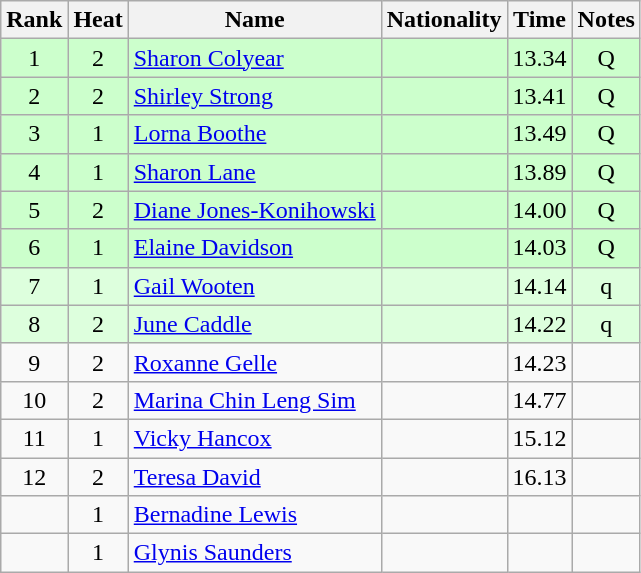<table class="wikitable sortable" style="text-align:center">
<tr>
<th>Rank</th>
<th>Heat</th>
<th>Name</th>
<th>Nationality</th>
<th>Time</th>
<th>Notes</th>
</tr>
<tr bgcolor=ccffcc>
<td>1</td>
<td>2</td>
<td align=left><a href='#'>Sharon Colyear</a></td>
<td align=left></td>
<td>13.34</td>
<td>Q</td>
</tr>
<tr bgcolor=ccffcc>
<td>2</td>
<td>2</td>
<td align=left><a href='#'>Shirley Strong</a></td>
<td align=left></td>
<td>13.41</td>
<td>Q</td>
</tr>
<tr bgcolor=ccffcc>
<td>3</td>
<td>1</td>
<td align=left><a href='#'>Lorna Boothe</a></td>
<td align=left></td>
<td>13.49</td>
<td>Q</td>
</tr>
<tr bgcolor=ccffcc>
<td>4</td>
<td>1</td>
<td align=left><a href='#'>Sharon Lane</a></td>
<td align=left></td>
<td>13.89</td>
<td>Q</td>
</tr>
<tr bgcolor=ccffcc>
<td>5</td>
<td>2</td>
<td align=left><a href='#'>Diane Jones-Konihowski</a></td>
<td align=left></td>
<td>14.00</td>
<td>Q</td>
</tr>
<tr bgcolor=ccffcc>
<td>6</td>
<td>1</td>
<td align=left><a href='#'>Elaine Davidson</a></td>
<td align=left></td>
<td>14.03</td>
<td>Q</td>
</tr>
<tr bgcolor=ddffdd>
<td>7</td>
<td>1</td>
<td align=left><a href='#'>Gail Wooten</a></td>
<td align=left></td>
<td>14.14</td>
<td>q</td>
</tr>
<tr bgcolor=ddffdd>
<td>8</td>
<td>2</td>
<td align=left><a href='#'>June Caddle</a></td>
<td align=left></td>
<td>14.22</td>
<td>q</td>
</tr>
<tr>
<td>9</td>
<td>2</td>
<td align=left><a href='#'>Roxanne Gelle</a></td>
<td align=left></td>
<td>14.23</td>
<td></td>
</tr>
<tr>
<td>10</td>
<td>2</td>
<td align=left><a href='#'>Marina Chin Leng Sim</a></td>
<td align=left></td>
<td>14.77</td>
<td></td>
</tr>
<tr>
<td>11</td>
<td>1</td>
<td align=left><a href='#'>Vicky Hancox</a></td>
<td align=left></td>
<td>15.12</td>
<td></td>
</tr>
<tr>
<td>12</td>
<td>2</td>
<td align=left><a href='#'>Teresa David</a></td>
<td align=left></td>
<td>16.13</td>
<td></td>
</tr>
<tr>
<td></td>
<td>1</td>
<td align=left><a href='#'>Bernadine Lewis</a></td>
<td align=left></td>
<td></td>
<td></td>
</tr>
<tr>
<td></td>
<td>1</td>
<td align=left><a href='#'>Glynis Saunders</a></td>
<td align=left></td>
<td></td>
<td></td>
</tr>
</table>
